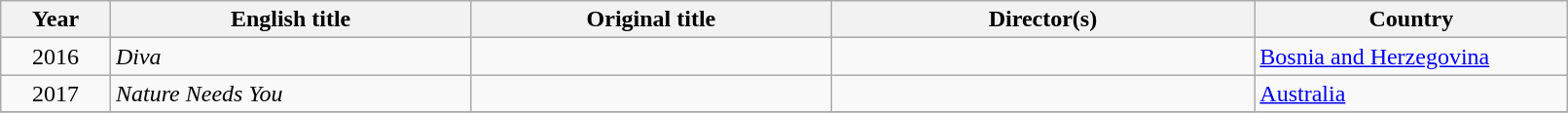<table class="sortable wikitable" width="85%" cellpadding="5">
<tr>
<th width="7%">Year</th>
<th width="23%">English title</th>
<th width="23%">Original title</th>
<th width="27%">Director(s)</th>
<th width="20%">Country</th>
</tr>
<tr>
<td style="text-align:center;">2016</td>
<td><em>Diva</em> </td>
<td></td>
<td></td>
<td><a href='#'>Bosnia and Herzegovina</a></td>
</tr>
<tr>
<td style="text-align:center;">2017</td>
<td><em>Nature Needs You</em> </td>
<td></td>
<td></td>
<td><a href='#'>Australia</a></td>
</tr>
<tr>
</tr>
</table>
